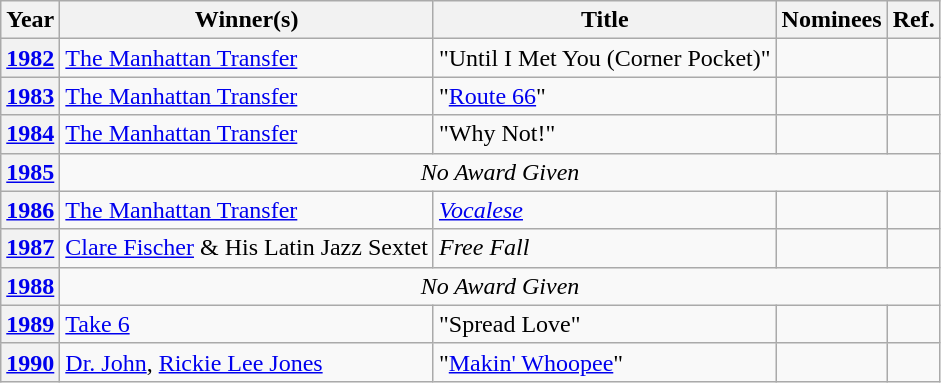<table class="wikitable sortable">
<tr>
<th scope="col">Year</th>
<th scope="col">Winner(s)</th>
<th scope="col">Title</th>
<th scope="col" class="unsortable">Nominees</th>
<th scope="col" class="unsortable">Ref.</th>
</tr>
<tr>
<th scope="row" align="center"><a href='#'>1982</a></th>
<td><a href='#'>The Manhattan Transfer</a></td>
<td>"Until I Met You (Corner Pocket)"</td>
<td></td>
<td align="center"></td>
</tr>
<tr>
<th scope="row" align="center"><a href='#'>1983</a></th>
<td><a href='#'>The Manhattan Transfer</a></td>
<td>"<a href='#'>Route 66</a>"</td>
<td></td>
<td align="center"></td>
</tr>
<tr>
<th scope="row" align="center"><a href='#'>1984</a></th>
<td><a href='#'>The Manhattan Transfer</a></td>
<td>"Why Not!"</td>
<td></td>
<td align="center"></td>
</tr>
<tr>
<th scope="row" align="center" style="text-align:center;"><a href='#'>1985</a></th>
<td colspan="4" style="text-align:center;"><em>No Award Given</em></td>
</tr>
<tr>
<th scope="row" align="center"><a href='#'>1986</a></th>
<td><a href='#'>The Manhattan Transfer</a></td>
<td><em><a href='#'>Vocalese</a></em></td>
<td></td>
<td align="center"></td>
</tr>
<tr>
<th scope="row" align="center"><a href='#'>1987</a></th>
<td><a href='#'>Clare Fischer</a> & His Latin Jazz Sextet</td>
<td><em>Free Fall</em></td>
<td></td>
<td align="center"></td>
</tr>
<tr>
<th scope="row" align="center" style="text-align:center;"><a href='#'>1988</a></th>
<td colspan="4" style="text-align:center;"><em>No Award Given</em></td>
</tr>
<tr>
<th scope="row" align="center"><a href='#'>1989</a></th>
<td><a href='#'>Take 6</a></td>
<td>"Spread Love"</td>
<td></td>
<td align="center"></td>
</tr>
<tr>
<th scope="row" align="center"><a href='#'>1990</a></th>
<td><a href='#'>Dr. John</a>, <a href='#'>Rickie Lee Jones</a></td>
<td>"<a href='#'>Makin' Whoopee</a>"</td>
<td></td>
<td align="center"></td>
</tr>
</table>
